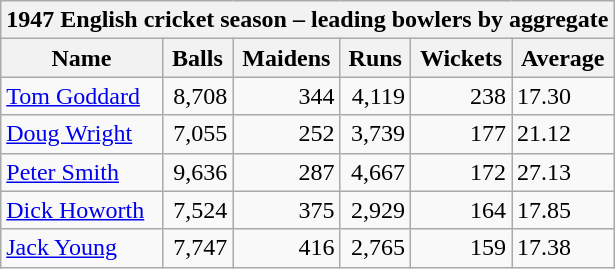<table class="wikitable">
<tr>
<th bgcolor="#efefef" colspan="7">1947 English cricket season – leading bowlers by aggregate</th>
</tr>
<tr bgcolor="#efefef">
<th>Name</th>
<th>Balls</th>
<th>Maidens</th>
<th>Runs</th>
<th>Wickets</th>
<th>Average</th>
</tr>
<tr>
<td><a href='#'>Tom Goddard</a></td>
<td align="right">8,708</td>
<td align="right">344</td>
<td align="right">4,119</td>
<td align="right">238</td>
<td>17.30</td>
</tr>
<tr>
<td><a href='#'>Doug Wright</a></td>
<td align="right">7,055</td>
<td align="right">252</td>
<td align="right">3,739</td>
<td align="right">177</td>
<td>21.12</td>
</tr>
<tr>
<td><a href='#'>Peter Smith</a></td>
<td align="right">9,636</td>
<td align="right">287</td>
<td align="right">4,667</td>
<td align="right">172</td>
<td>27.13</td>
</tr>
<tr>
<td><a href='#'>Dick Howorth</a></td>
<td align="right">7,524</td>
<td align="right">375</td>
<td align="right">2,929</td>
<td align="right">164</td>
<td>17.85</td>
</tr>
<tr>
<td><a href='#'>Jack Young</a></td>
<td align="right">7,747</td>
<td align="right">416</td>
<td align="right">2,765</td>
<td align="right">159</td>
<td>17.38</td>
</tr>
</table>
